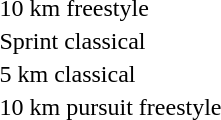<table>
<tr>
<td>10 km freestyle</td>
<td></td>
<td></td>
<td></td>
</tr>
<tr>
<td>Sprint classical</td>
<td></td>
<td></td>
<td></td>
</tr>
<tr>
<td>5 km classical</td>
<td></td>
<td></td>
<td></td>
</tr>
<tr>
<td>10 km pursuit freestyle</td>
<td></td>
<td></td>
<td></td>
</tr>
</table>
